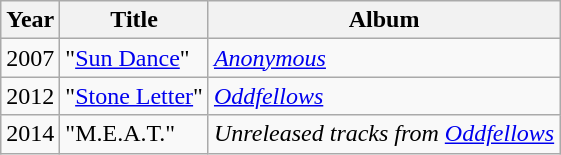<table class="wikitable" border="1">
<tr>
<th>Year</th>
<th>Title</th>
<th>Album</th>
</tr>
<tr>
<td>2007</td>
<td>"<a href='#'>Sun Dance</a>"</td>
<td><em><a href='#'>Anonymous</a></em></td>
</tr>
<tr>
<td>2012</td>
<td>"<a href='#'>Stone Letter</a>"</td>
<td><em><a href='#'>Oddfellows</a></em></td>
</tr>
<tr>
<td>2014</td>
<td>"M.E.A.T."</td>
<td><em>Unreleased tracks from <a href='#'>Oddfellows</a></em></td>
</tr>
</table>
